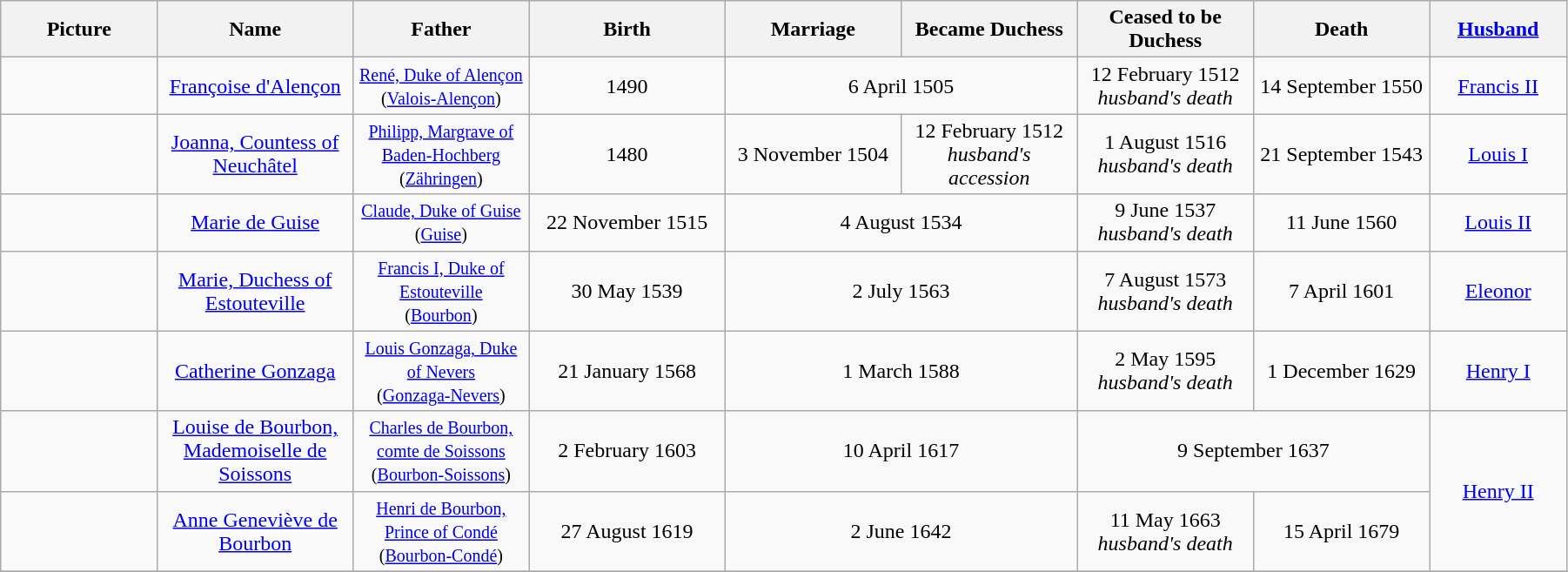<table width=95% class="wikitable">
<tr>
<th width = "8%">Picture</th>
<th width = "10%">Name</th>
<th width = "9%">Father</th>
<th width = "10%">Birth</th>
<th width = "9%">Marriage</th>
<th width = "9%">Became Duchess</th>
<th width = "9%">Ceased to be Duchess</th>
<th width = "9%">Death</th>
<th width = "7%"><a href='#'>Husband</a></th>
</tr>
<tr>
<td align="center"></td>
<td align="center"><a href='#'>Françoise d'Alençon</a></td>
<td align="center"><small><a href='#'>René, Duke of Alençon</a><br>(<a href='#'>Valois-Alençon</a>)</small></td>
<td align="center">1490</td>
<td align="center" colspan="2">6 April 1505</td>
<td align="center">12 February 1512<br><em>husband's death</em></td>
<td align="center">14 September 1550</td>
<td align="center"><a href='#'>Francis II</a></td>
</tr>
<tr>
<td align="center"></td>
<td align="center"><a href='#'>Joanna, Countess of Neuchâtel</a></td>
<td align="center"><small><a href='#'>Philipp, Margrave of Baden-Hochberg</a><br>(<a href='#'>Zähringen</a>)</small></td>
<td align="center">1480</td>
<td align="center">3 November 1504</td>
<td align="center">12 February 1512<br><em>husband's accession</em></td>
<td align="center">1 August 1516<br><em>husband's death</em></td>
<td align="center">21 September 1543</td>
<td align="center"><a href='#'>Louis I</a></td>
</tr>
<tr>
<td align="center"></td>
<td align="center"><a href='#'>Marie de Guise</a></td>
<td align="center"><small><a href='#'>Claude, Duke of Guise</a><br>(<a href='#'>Guise</a>)</small></td>
<td align="center">22 November 1515</td>
<td align="center" colspan="2">4 August 1534</td>
<td align="center">9 June 1537<br><em>husband's death</em></td>
<td align="center">11 June 1560</td>
<td align="center"><a href='#'>Louis II</a></td>
</tr>
<tr>
<td align="center"></td>
<td align="center"><a href='#'>Marie, Duchess of Estouteville</a></td>
<td align="center"><small><a href='#'>Francis I, Duke of Estouteville</a><br>(<a href='#'>Bourbon</a>)</small></td>
<td align="center">30 May 1539</td>
<td align="center" colspan="2">2 July 1563</td>
<td align="center">7 August 1573<br><em>husband's death</em></td>
<td align="center">7 April 1601</td>
<td align="center"><a href='#'>Eleonor</a></td>
</tr>
<tr>
<td align="center"></td>
<td align="center"><a href='#'>Catherine Gonzaga</a></td>
<td align="center"><small><a href='#'>Louis Gonzaga, Duke of Nevers</a><br>(<a href='#'>Gonzaga-Nevers</a>)</small></td>
<td align="center">21 January 1568</td>
<td align="center" colspan="2">1 March 1588</td>
<td align="center">2 May 1595<br><em>husband's death</em></td>
<td align="center">1 December 1629</td>
<td align="center"><a href='#'>Henry I</a></td>
</tr>
<tr>
<td align="center"></td>
<td align="center"><a href='#'>Louise de Bourbon, Mademoiselle de Soissons</a></td>
<td align="center"><small><a href='#'>Charles de Bourbon, comte de Soissons</a><br>(<a href='#'>Bourbon-Soissons</a>)</small></td>
<td align="center">2 February 1603</td>
<td align="center" colspan="2">10 April 1617</td>
<td align="center" colspan="2">9 September 1637</td>
<td align="center" rowspan="2"><a href='#'>Henry II</a></td>
</tr>
<tr>
<td align="center"></td>
<td align="center"><a href='#'>Anne Geneviève de Bourbon</a></td>
<td align="center"><small><a href='#'>Henri de Bourbon, Prince of Condé</a><br>(<a href='#'>Bourbon-Condé</a>)</small></td>
<td align="center">27 August 1619</td>
<td align="center" colspan="2">2 June 1642</td>
<td align="center">11 May 1663<br><em>husband's death</em></td>
<td align="center">15 April 1679</td>
</tr>
<tr>
</tr>
</table>
